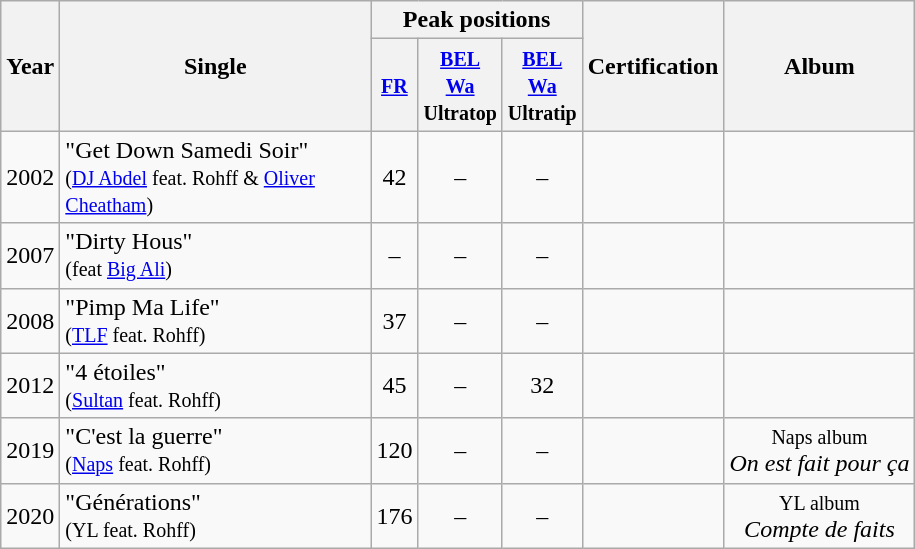<table class="wikitable">
<tr>
<th align="center" rowspan="2" width="10">Year</th>
<th align="center" rowspan="2" width="200">Single</th>
<th align="center" colspan="3">Peak positions</th>
<th align="center" rowspan="2" width="40">Certification</th>
<th align="center" rowspan="2" width="120">Album</th>
</tr>
<tr>
<th width="20"><small><a href='#'>FR</a></small><br></th>
<th width="20"><small><a href='#'>BEL <br>Wa</a><br>Ultratop</small><br></th>
<th width="20"><small><a href='#'>BEL <br>Wa</a><br>Ultratip</small><br></th>
</tr>
<tr>
<td align="center">2002</td>
<td>"Get Down Samedi Soir" <br><small>(<a href='#'>DJ Abdel</a> feat. Rohff & <a href='#'>Oliver Cheatham</a>)</small></td>
<td align="center">42</td>
<td align="center">–</td>
<td align="center">–</td>
<td align="center"></td>
<td align="center"></td>
</tr>
<tr>
<td align="center">2007</td>
<td>"Dirty Hous" <br><small>(feat <a href='#'>Big Ali</a>)</small></td>
<td align="center">–</td>
<td align="center">–</td>
<td align="center">–</td>
<td align="center"></td>
<td align="center"></td>
</tr>
<tr>
<td align="center">2008</td>
<td>"Pimp Ma Life" <br><small>(<a href='#'>TLF</a> feat. Rohff)</small></td>
<td align="center">37</td>
<td align="center">–</td>
<td align="center">–</td>
<td align="center"></td>
<td align="center"></td>
</tr>
<tr>
<td align="center">2012</td>
<td>"4 étoiles" <br><small>(<a href='#'>Sultan</a> feat. Rohff)</small></td>
<td align="center">45</td>
<td align="center">–</td>
<td align="center">32</td>
<td align="center"></td>
<td align="center"></td>
</tr>
<tr>
<td align="center">2019</td>
<td>"C'est la guerre" <br><small>(<a href='#'>Naps</a> feat. Rohff)</small></td>
<td align="center">120</td>
<td align="center">–</td>
<td align="center">–</td>
<td align="center"></td>
<td align="center"><small>Naps album</small><br><em>On est fait pour ça</em></td>
</tr>
<tr>
<td align="center">2020</td>
<td>"Générations" <br><small>(YL feat. Rohff)</small></td>
<td align="center">176</td>
<td align="center">–</td>
<td align="center">–</td>
<td align="center"></td>
<td align="center"><small>YL album</small><br><em>	Compte de faits</em></td>
</tr>
</table>
